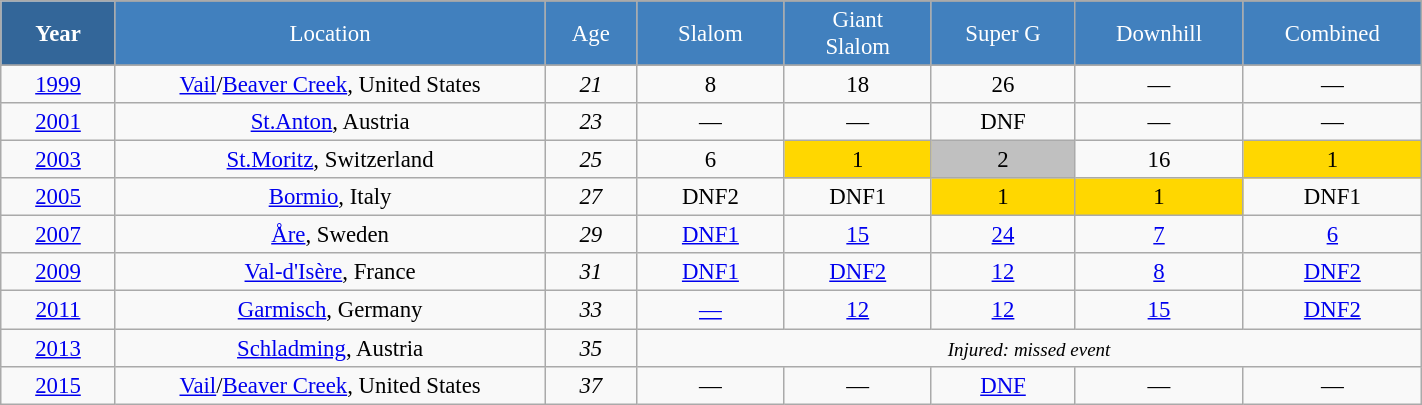<table class="wikitable" style="font-size:95%; text-align:center; border:grey solid 1px; border-collapse:collapse;" width="75%">
<tr style="background-color:#369; color:white;">
<td rowspan="2" colspan="1" width="4%"><strong>Year</strong></td>
</tr>
<tr style="background-color:#4180be; color:white;">
<td width="15%">Location</td>
<td width="3%">Age</td>
<td width="5%">Slalom</td>
<td width="5%">Giant<br>Slalom</td>
<td width="5%">Super G</td>
<td width="5%">Downhill</td>
<td width="5%">Combined</td>
</tr>
<tr style="background-color:#8CB2D8; color:white;">
</tr>
<tr>
<td><a href='#'>1999</a></td>
<td><a href='#'>Vail</a>/<a href='#'>Beaver Creek</a>, United States</td>
<td><em>21</em></td>
<td>8</td>
<td>18</td>
<td>26</td>
<td>—</td>
<td>—</td>
</tr>
<tr>
<td><a href='#'>2001</a></td>
<td><a href='#'>St.Anton</a>, Austria</td>
<td><em>23</em></td>
<td>—</td>
<td>—</td>
<td>DNF</td>
<td>—</td>
<td>—</td>
</tr>
<tr>
<td><a href='#'>2003</a></td>
<td><a href='#'>St.Moritz</a>, Switzerland</td>
<td><em>25</em></td>
<td>6</td>
<td bgcolor="gold">1</td>
<td bgcolor="silver">2</td>
<td>16</td>
<td bgcolor="gold">1</td>
</tr>
<tr>
<td><a href='#'>2005</a></td>
<td><a href='#'>Bormio</a>, Italy</td>
<td><em>27</em></td>
<td>DNF2</td>
<td>DNF1</td>
<td bgcolor="gold">1</td>
<td bgcolor="gold">1</td>
<td>DNF1</td>
</tr>
<tr>
<td><a href='#'>2007</a></td>
<td><a href='#'>Åre</a>, Sweden</td>
<td><em>29</em> </td>
<td><a href='#'>DNF1</a></td>
<td><a href='#'>15</a></td>
<td><a href='#'>24</a></td>
<td><a href='#'>7</a></td>
<td><a href='#'>6</a></td>
</tr>
<tr>
<td><a href='#'>2009</a></td>
<td><a href='#'>Val-d'Isère</a>, France</td>
<td><em>31</em> </td>
<td><a href='#'>DNF1</a></td>
<td><a href='#'>DNF2</a></td>
<td><a href='#'>12</a></td>
<td><a href='#'>8</a></td>
<td><a href='#'>DNF2</a></td>
</tr>
<tr>
<td><a href='#'>2011</a></td>
<td><a href='#'>Garmisch</a>, Germany</td>
<td><em>33</em> </td>
<td><a href='#'>—</a></td>
<td><a href='#'>12</a></td>
<td><a href='#'>12</a></td>
<td><a href='#'>15</a></td>
<td><a href='#'>DNF2</a></td>
</tr>
<tr>
<td><a href='#'>2013</a></td>
<td><a href='#'>Schladming</a>, Austria</td>
<td><em>35</em></td>
<td style="text-align:center;" colspan="5"><small><em>Injured: missed event</em></small></td>
</tr>
<tr>
<td><a href='#'>2015</a></td>
<td><a href='#'>Vail</a>/<a href='#'>Beaver Creek</a>, United States</td>
<td><em>37</em></td>
<td>—</td>
<td>—</td>
<td><a href='#'>DNF</a></td>
<td>—</td>
<td>—</td>
</tr>
</table>
